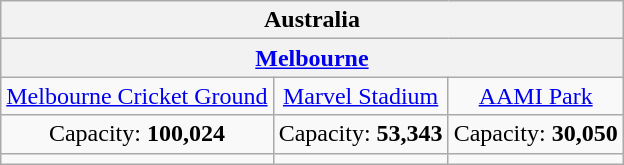<table class="wikitable" style="text-align:center">
<tr>
<th colspan=3> Australia</th>
</tr>
<tr>
<th colspan=3><a href='#'>Melbourne</a></th>
</tr>
<tr>
<td><a href='#'>Melbourne Cricket Ground</a></td>
<td><a href='#'>Marvel Stadium</a></td>
<td><a href='#'>AAMI Park</a></td>
</tr>
<tr>
<td>Capacity: <strong>100,024</strong></td>
<td>Capacity: <strong>53,343</strong></td>
<td>Capacity: <strong>30,050</strong></td>
</tr>
<tr>
<td></td>
<td></td>
<td></td>
</tr>
</table>
